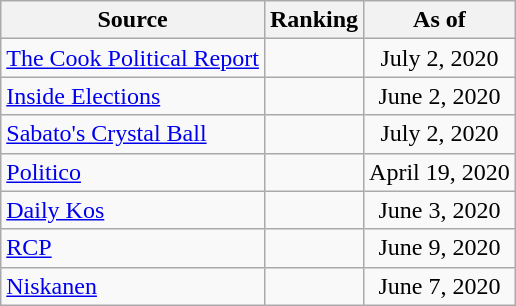<table class="wikitable" style="text-align:center">
<tr>
<th>Source</th>
<th>Ranking</th>
<th>As of</th>
</tr>
<tr>
<td align=left><a href='#'>The Cook Political Report</a></td>
<td></td>
<td>July 2, 2020</td>
</tr>
<tr>
<td align=left><a href='#'>Inside Elections</a></td>
<td></td>
<td>June 2, 2020</td>
</tr>
<tr>
<td align=left><a href='#'>Sabato's Crystal Ball</a></td>
<td></td>
<td>July 2, 2020</td>
</tr>
<tr>
<td align="left"><a href='#'>Politico</a></td>
<td></td>
<td>April 19, 2020</td>
</tr>
<tr>
<td align="left"><a href='#'>Daily Kos</a></td>
<td></td>
<td>June 3, 2020</td>
</tr>
<tr>
<td align="left"><a href='#'>RCP</a></td>
<td></td>
<td>June 9, 2020</td>
</tr>
<tr>
<td align="left"><a href='#'>Niskanen</a></td>
<td></td>
<td>June 7, 2020</td>
</tr>
</table>
